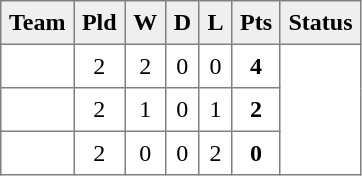<table style=border-collapse:collapse border=1 cellspacing=0 cellpadding=5>
<tr align=center bgcolor=#efefef>
<th>Team</th>
<th>Pld</th>
<th>W</th>
<th>D</th>
<th>L</th>
<th>Pts</th>
<th>Status</th>
</tr>
<tr align=center style="background:#FFFFFF;">
<td style="text-align:left;"> </td>
<td>2</td>
<td>2</td>
<td>0</td>
<td>0</td>
<td><strong>4</strong></td>
<td rowspan=3></td>
</tr>
<tr align=center style="background:#FFFFFF;">
<td style="text-align:left;"> </td>
<td>2</td>
<td>1</td>
<td>0</td>
<td>1</td>
<td><strong>2</strong></td>
</tr>
<tr align=center style="background:#FFFFFF;">
<td style="text-align:left;"> </td>
<td>2</td>
<td>0</td>
<td>0</td>
<td>2</td>
<td><strong>0</strong></td>
</tr>
</table>
